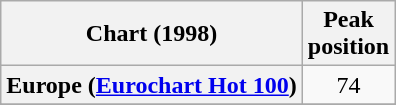<table class="wikitable sortable plainrowheaders" style="text-align:center">
<tr>
<th>Chart (1998)</th>
<th>Peak<br>position</th>
</tr>
<tr>
<th scope="row">Europe (<a href='#'>Eurochart Hot 100</a>)</th>
<td>74</td>
</tr>
<tr>
</tr>
<tr>
</tr>
<tr>
</tr>
<tr>
</tr>
</table>
